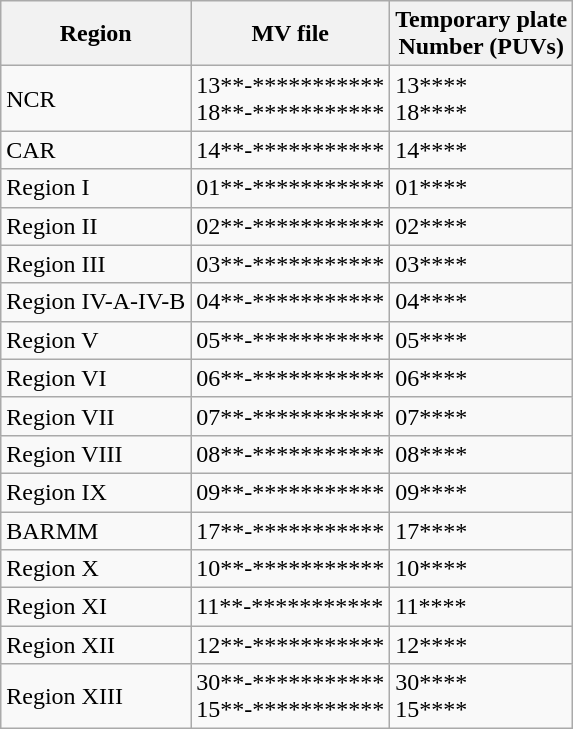<table class="wikitable">
<tr>
<th>Region</th>
<th>MV file </th>
<th>Temporary plate<br>Number (PUVs)</th>
</tr>
<tr>
<td>NCR</td>
<td>13**-***********<br>18**-***********</td>
<td>13****<br>18****</td>
</tr>
<tr>
<td>CAR<br></td>
<td>14**-***********</td>
<td>14****</td>
</tr>
<tr>
<td>Region I</td>
<td>01**-***********</td>
<td>01****</td>
</tr>
<tr>
<td>Region II</td>
<td>02**-***********</td>
<td>02****</td>
</tr>
<tr>
<td>Region III</td>
<td>03**-***********</td>
<td>03****</td>
</tr>
<tr>
<td>Region IV-A-IV-B</td>
<td>04**-***********</td>
<td>04****</td>
</tr>
<tr>
<td>Region V</td>
<td>05**-***********</td>
<td>05****</td>
</tr>
<tr>
<td>Region VI</td>
<td>06**-***********</td>
<td>06****</td>
</tr>
<tr>
<td>Region VII</td>
<td>07**-***********</td>
<td>07****</td>
</tr>
<tr>
<td>Region VIII</td>
<td>08**-***********</td>
<td>08****</td>
</tr>
<tr>
<td>Region IX</td>
<td>09**-***********</td>
<td>09****</td>
</tr>
<tr>
<td>BARMM</td>
<td>17**-***********</td>
<td>17****</td>
</tr>
<tr>
<td>Region X</td>
<td>10**-***********</td>
<td>10****</td>
</tr>
<tr>
<td>Region XI</td>
<td>11**-***********</td>
<td>11****</td>
</tr>
<tr>
<td>Region XII</td>
<td>12**-***********</td>
<td>12****</td>
</tr>
<tr>
<td>Region XIII</td>
<td>30**-***********<br>15**-***********</td>
<td>30****<br>15****</td>
</tr>
</table>
